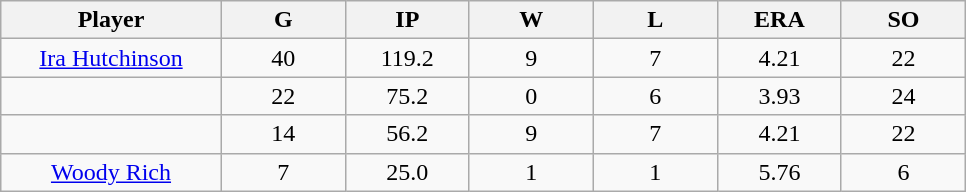<table class="wikitable sortable">
<tr>
<th bgcolor="#DDDDFF" width="16%">Player</th>
<th bgcolor="#DDDDFF" width="9%">G</th>
<th bgcolor="#DDDDFF" width="9%">IP</th>
<th bgcolor="#DDDDFF" width="9%">W</th>
<th bgcolor="#DDDDFF" width="9%">L</th>
<th bgcolor="#DDDDFF" width="9%">ERA</th>
<th bgcolor="#DDDDFF" width="9%">SO</th>
</tr>
<tr align="center">
<td><a href='#'>Ira Hutchinson</a></td>
<td>40</td>
<td>119.2</td>
<td>9</td>
<td>7</td>
<td>4.21</td>
<td>22</td>
</tr>
<tr align=center>
<td></td>
<td>22</td>
<td>75.2</td>
<td>0</td>
<td>6</td>
<td>3.93</td>
<td>24</td>
</tr>
<tr align="center">
<td></td>
<td>14</td>
<td>56.2</td>
<td>9</td>
<td>7</td>
<td>4.21</td>
<td>22</td>
</tr>
<tr align="center">
<td><a href='#'>Woody Rich</a></td>
<td>7</td>
<td>25.0</td>
<td>1</td>
<td>1</td>
<td>5.76</td>
<td>6</td>
</tr>
</table>
